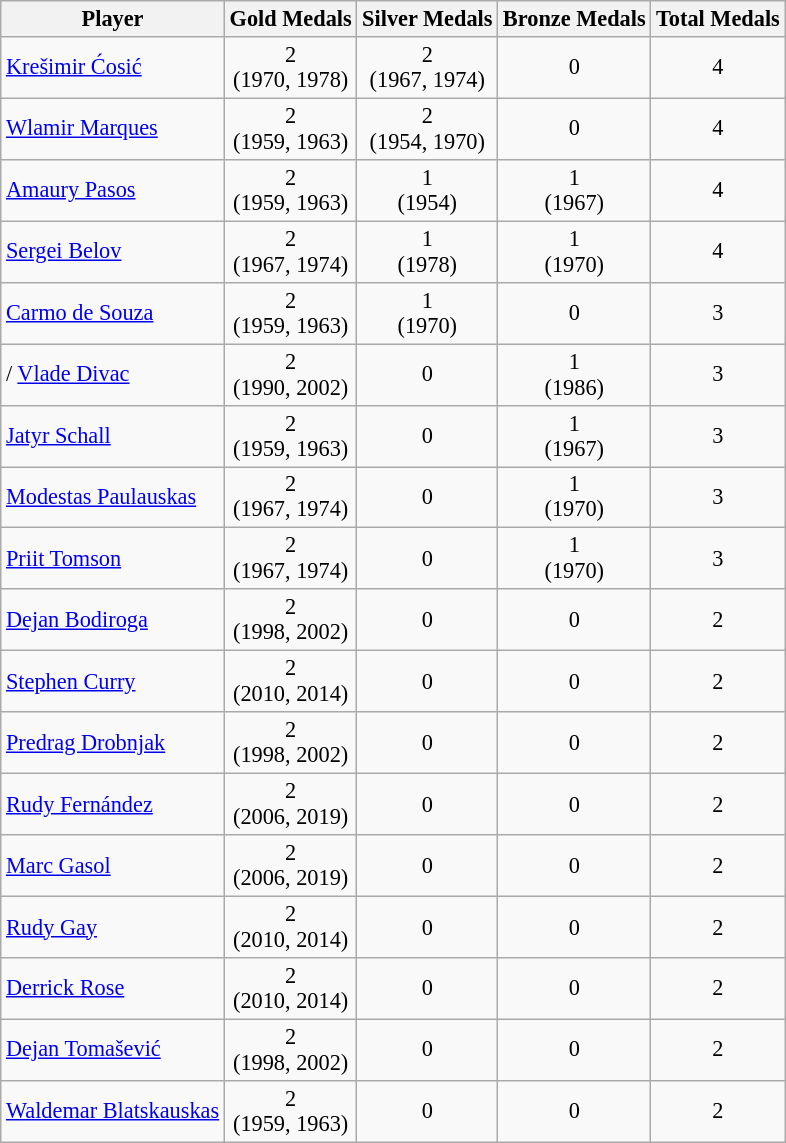<table class="wikitable sortable" style="text-align:center; font-size:93%">
<tr>
<th>Player</th>
<th>Gold Medals</th>
<th>Silver Medals</th>
<th>Bronze Medals</th>
<th>Total Medals</th>
</tr>
<tr>
<td style="text-align:left"> <a href='#'>Krešimir Ćosić</a></td>
<td>2<br>(1970, 1978)</td>
<td>2<br>(1967, 1974)</td>
<td>0</td>
<td>4</td>
</tr>
<tr>
<td style="text-align:left"> <a href='#'>Wlamir Marques</a></td>
<td>2<br>(1959, 1963)</td>
<td>2<br>(1954, 1970)</td>
<td>0</td>
<td>4</td>
</tr>
<tr>
<td style="text-align:left"> <a href='#'>Amaury Pasos</a></td>
<td>2<br>(1959, 1963)</td>
<td>1<br>(1954)</td>
<td>1<br>(1967)</td>
<td>4</td>
</tr>
<tr>
<td style="text-align:left"> <a href='#'>Sergei Belov</a></td>
<td>2<br>(1967, 1974)</td>
<td>1<br>(1978)</td>
<td>1<br>(1970)</td>
<td>4</td>
</tr>
<tr>
<td style="text-align:left"> <a href='#'>Carmo de Souza</a></td>
<td>2<br>(1959, 1963)</td>
<td>1<br>(1970)</td>
<td>0</td>
<td>3</td>
</tr>
<tr>
<td style="text-align:left">/ <a href='#'>Vlade Divac</a></td>
<td>2<br>(1990, 2002)</td>
<td>0</td>
<td>1<br>(1986)</td>
<td>3</td>
</tr>
<tr>
<td style="text-align:left"> <a href='#'>Jatyr Schall</a></td>
<td>2<br>(1959, 1963)</td>
<td>0</td>
<td>1<br>(1967)</td>
<td>3</td>
</tr>
<tr>
<td style="text-align:left"> <a href='#'>Modestas Paulauskas</a></td>
<td>2<br>(1967, 1974)</td>
<td>0</td>
<td>1<br>(1970)</td>
<td>3</td>
</tr>
<tr>
<td style="text-align:left"> <a href='#'>Priit Tomson</a></td>
<td>2<br>(1967, 1974)</td>
<td>0</td>
<td>1<br>(1970)</td>
<td>3</td>
</tr>
<tr>
<td style="text-align:left"> <a href='#'>Dejan Bodiroga</a></td>
<td>2<br>(1998, 2002)</td>
<td>0</td>
<td>0</td>
<td>2</td>
</tr>
<tr>
<td style="text-align:left"> <a href='#'>Stephen Curry</a></td>
<td>2<br>(2010, 2014)</td>
<td>0</td>
<td>0</td>
<td>2</td>
</tr>
<tr>
<td style="text-align:left"> <a href='#'>Predrag Drobnjak</a></td>
<td>2<br>(1998, 2002)</td>
<td>0</td>
<td>0</td>
<td>2</td>
</tr>
<tr>
<td style="text-align:left"> <a href='#'>Rudy Fernández</a></td>
<td>2<br>(2006, 2019)</td>
<td>0</td>
<td>0</td>
<td>2</td>
</tr>
<tr>
<td style="text-align:left"> <a href='#'>Marc Gasol</a></td>
<td>2<br>(2006, 2019)</td>
<td>0</td>
<td>0</td>
<td>2</td>
</tr>
<tr>
<td style="text-align:left"> <a href='#'>Rudy Gay</a></td>
<td>2<br>(2010, 2014)</td>
<td>0</td>
<td>0</td>
<td>2</td>
</tr>
<tr>
<td style="text-align:left"> <a href='#'>Derrick Rose</a></td>
<td>2<br>(2010, 2014)</td>
<td>0</td>
<td>0</td>
<td>2</td>
</tr>
<tr>
<td style="text-align:left"> <a href='#'>Dejan Tomašević</a></td>
<td>2<br>(1998, 2002)</td>
<td>0</td>
<td>0</td>
<td>2</td>
</tr>
<tr>
<td style="text-align:left"> <a href='#'>Waldemar Blatskauskas</a></td>
<td>2<br>(1959, 1963)</td>
<td>0</td>
<td>0</td>
<td>2</td>
</tr>
</table>
